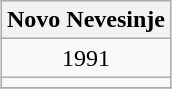<table class="wikitable" style="margin: 0.5em auto; text-align: center;">
<tr>
<th colspan="1">Novo Nevesinje</th>
</tr>
<tr>
<td>1991</td>
</tr>
<tr>
<td></td>
</tr>
<tr>
</tr>
</table>
